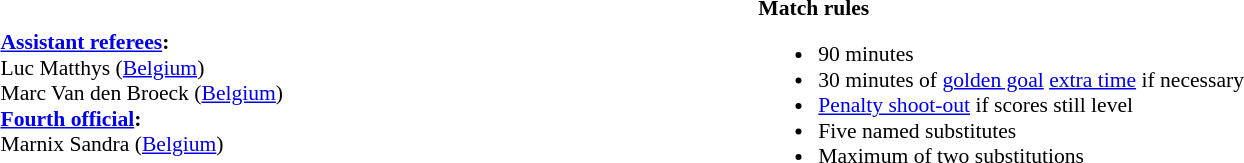<table style="width:100%; font-size:90%">
<tr>
<td><br><strong><a href='#'>Assistant referees</a>:</strong>
<br>Luc Matthys (<a href='#'>Belgium</a>)
<br>Marc Van den Broeck (<a href='#'>Belgium</a>)
<br><strong><a href='#'>Fourth official</a>:</strong>
<br>Marnix Sandra (<a href='#'>Belgium</a>)</td>
<td style="width:60%; vertical-align:top;"><br><strong>Match rules</strong><ul><li>90 minutes</li><li>30 minutes of <a href='#'>golden goal</a> <a href='#'>extra time</a> if necessary</li><li><a href='#'>Penalty shoot-out</a> if scores still level</li><li>Five named substitutes</li><li>Maximum of two substitutions</li></ul></td>
</tr>
</table>
